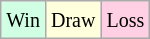<table class="wikitable">
<tr>
<td style="background:#d0ffe3;"><small>Win</small></td>
<td style="background:#ffd;"><small>Draw</small></td>
<td style="background:#ffd0e3;"><small>Loss</small></td>
</tr>
</table>
